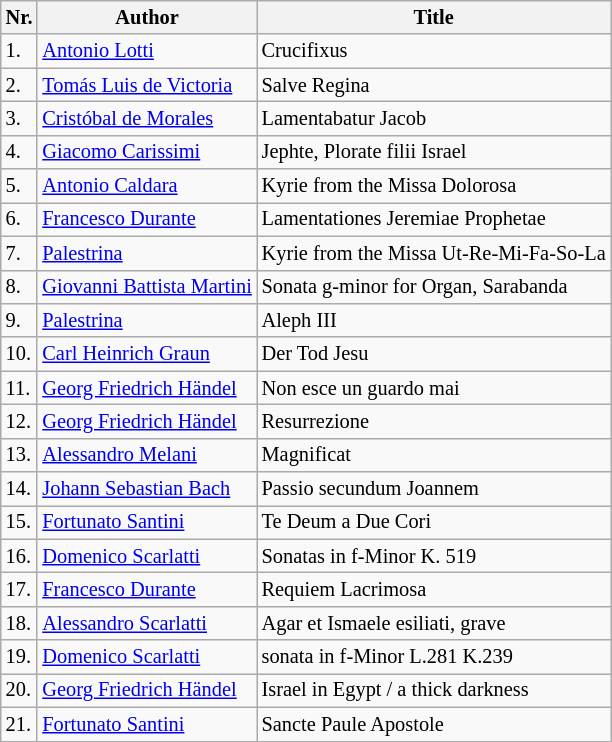<table class="wikitable" style="font-size:85%;">
<tr class="hintergrundfarbe5">
<th>Nr.</th>
<th>Author</th>
<th>Title</th>
</tr>
<tr>
<td>1.</td>
<td><a href='#'>Antonio Lotti</a></td>
<td>Crucifixus</td>
</tr>
<tr>
<td>2.</td>
<td><a href='#'>Tomás Luis de Victoria</a></td>
<td>Salve Regina</td>
</tr>
<tr>
<td>3.</td>
<td><a href='#'>Cristóbal de Morales</a></td>
<td>Lamentabatur Jacob</td>
</tr>
<tr>
<td>4.</td>
<td><a href='#'>Giacomo Carissimi</a></td>
<td>Jephte, Plorate filii Israel</td>
</tr>
<tr>
<td>5.</td>
<td><a href='#'>Antonio Caldara</a></td>
<td>Kyrie from the Missa Dolorosa</td>
</tr>
<tr>
<td>6.</td>
<td><a href='#'>Francesco Durante</a></td>
<td>Lamentationes Jeremiae Prophetae</td>
</tr>
<tr>
<td>7.</td>
<td><a href='#'>Palestrina</a></td>
<td>Kyrie from the Missa Ut-Re-Mi-Fa-So-La</td>
</tr>
<tr>
<td>8.</td>
<td><a href='#'>Giovanni Battista Martini</a></td>
<td>Sonata g-minor for Organ, Sarabanda</td>
</tr>
<tr>
<td>9.</td>
<td><a href='#'>Palestrina</a></td>
<td>Aleph III</td>
</tr>
<tr>
<td>10.</td>
<td><a href='#'>Carl Heinrich Graun</a></td>
<td>Der Tod Jesu</td>
</tr>
<tr>
<td>11.</td>
<td><a href='#'>Georg Friedrich Händel</a></td>
<td>Non esce un guardo mai</td>
</tr>
<tr>
<td>12.</td>
<td><a href='#'>Georg Friedrich Händel</a></td>
<td>Resurrezione</td>
</tr>
<tr>
<td>13.</td>
<td><a href='#'>Alessandro Melani</a></td>
<td>Magnificat</td>
</tr>
<tr>
<td>14.</td>
<td><a href='#'>Johann Sebastian Bach</a></td>
<td>Passio secundum Joannem</td>
</tr>
<tr>
<td>15.</td>
<td><a href='#'>Fortunato Santini</a></td>
<td>Te Deum a Due Cori</td>
</tr>
<tr>
<td>16.</td>
<td><a href='#'>Domenico Scarlatti</a></td>
<td>Sonatas in f-Minor K. 519</td>
</tr>
<tr>
<td>17.</td>
<td><a href='#'>Francesco Durante</a></td>
<td>Requiem Lacrimosa</td>
</tr>
<tr>
<td>18.</td>
<td><a href='#'>Alessandro Scarlatti</a></td>
<td>Agar et Ismaele esiliati, grave</td>
</tr>
<tr>
<td>19.</td>
<td><a href='#'>Domenico Scarlatti</a></td>
<td>sonata in f-Minor L.281 K.239</td>
</tr>
<tr>
<td>20.</td>
<td><a href='#'>Georg Friedrich Händel</a></td>
<td>Israel in Egypt / a thick darkness</td>
</tr>
<tr>
<td>21.</td>
<td><a href='#'>Fortunato Santini</a></td>
<td>Sancte Paule Apostole</td>
</tr>
<tr>
</tr>
</table>
